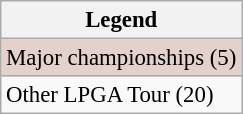<table class="wikitable" style="font-size:95%;">
<tr>
<th>Legend</th>
</tr>
<tr style="background:#e5d1cb;">
<td>Major championships (5)</td>
</tr>
<tr>
<td>Other LPGA Tour (20)</td>
</tr>
</table>
